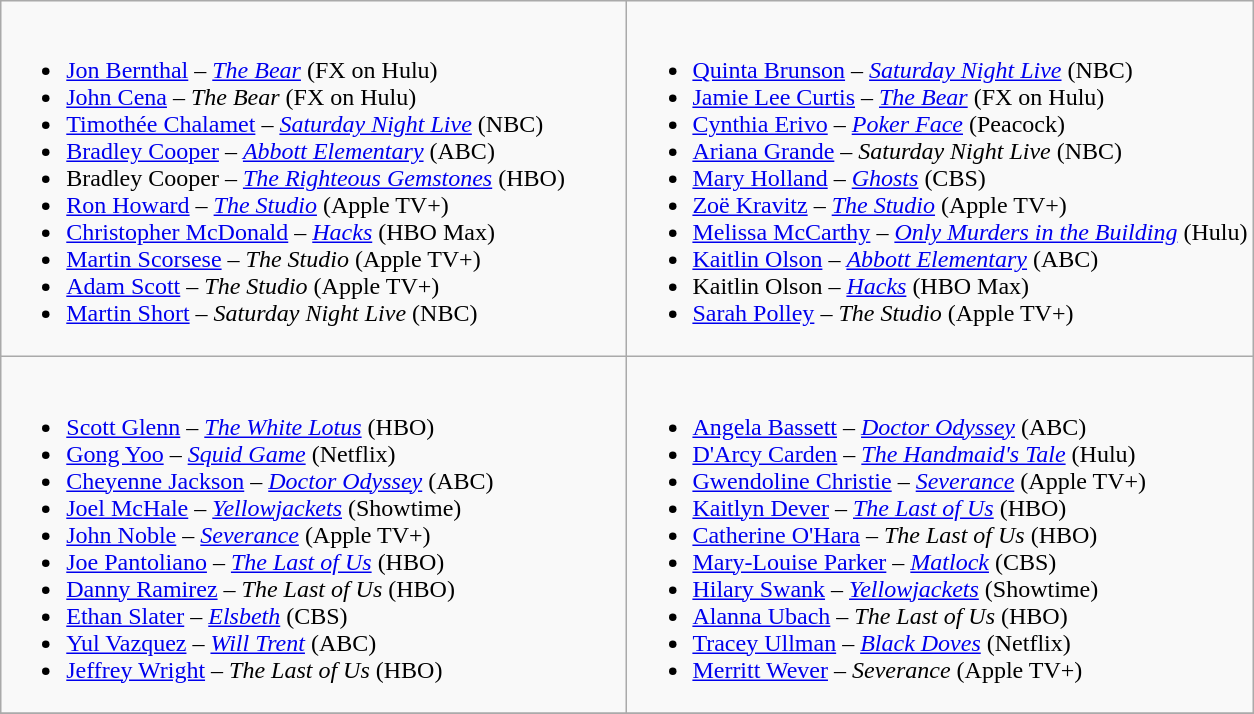<table class="wikitable">
<tr>
<td valign="top" width="50%"><br><ul><li><a href='#'>Jon Bernthal</a> – <em><a href='#'>The Bear</a></em> (FX on Hulu)</li><li><a href='#'>John Cena</a> – <em>The Bear</em> (FX on Hulu)</li><li><a href='#'>Timothée Chalamet</a> – <em><a href='#'>Saturday Night Live</a></em> (NBC)</li><li><a href='#'>Bradley Cooper</a> – <em><a href='#'>Abbott Elementary</a></em> (ABC)</li><li>Bradley Cooper – <em><a href='#'>The Righteous Gemstones</a></em> (HBO)</li><li><a href='#'>Ron Howard</a> – <em><a href='#'>The Studio</a></em> (Apple TV+)</li><li><a href='#'>Christopher McDonald</a> – <em><a href='#'>Hacks</a></em> (HBO Max)</li><li><a href='#'>Martin Scorsese</a> – <em>The Studio</em> (Apple TV+)</li><li><a href='#'>Adam Scott</a> – <em>The Studio</em> (Apple TV+)</li><li><a href='#'>Martin Short</a> – <em>Saturday Night Live</em> (NBC)</li></ul></td>
<td valign="top" width="50%"><br><ul><li><a href='#'>Quinta Brunson</a> – <em><a href='#'>Saturday Night Live</a></em> (NBC)</li><li><a href='#'>Jamie Lee Curtis</a> – <em><a href='#'>The Bear</a></em> (FX on Hulu)</li><li><a href='#'>Cynthia Erivo</a> – <em><a href='#'>Poker Face</a></em> (Peacock)</li><li><a href='#'>Ariana Grande</a> – <em>Saturday Night Live</em> (NBC)</li><li><a href='#'>Mary Holland</a> – <em><a href='#'>Ghosts</a></em> (CBS)</li><li><a href='#'>Zoë Kravitz</a> – <em><a href='#'>The Studio</a></em> (Apple TV+)</li><li><a href='#'>Melissa McCarthy</a> – <em><a href='#'>Only Murders in the Building</a></em> (Hulu)</li><li><a href='#'>Kaitlin Olson</a> – <em><a href='#'>Abbott Elementary</a></em> (ABC)</li><li>Kaitlin Olson – <em><a href='#'>Hacks</a></em> (HBO Max)</li><li><a href='#'>Sarah Polley</a> – <em>The Studio</em> (Apple TV+)</li></ul></td>
</tr>
<tr>
<td valign="top" width="50%"><br><ul><li><a href='#'>Scott Glenn</a> – <em><a href='#'>The White Lotus</a></em> (HBO)</li><li><a href='#'>Gong Yoo</a> – <em><a href='#'>Squid Game</a></em> (Netflix)</li><li><a href='#'>Cheyenne Jackson</a> – <em><a href='#'>Doctor Odyssey</a></em> (ABC)</li><li><a href='#'>Joel McHale</a> – <em><a href='#'>Yellowjackets</a></em> (Showtime)</li><li><a href='#'>John Noble</a> – <em><a href='#'>Severance</a></em> (Apple TV+)</li><li><a href='#'>Joe Pantoliano</a> – <em><a href='#'>The Last of Us</a></em> (HBO)</li><li><a href='#'>Danny Ramirez</a> – <em>The Last of Us</em> (HBO)</li><li><a href='#'>Ethan Slater</a> – <em><a href='#'>Elsbeth</a></em> (CBS)</li><li><a href='#'>Yul Vazquez</a> – <em><a href='#'>Will Trent</a></em> (ABC)</li><li><a href='#'>Jeffrey Wright</a> – <em>The Last of Us</em> (HBO)</li></ul></td>
<td valign="top" width="50%"><br><ul><li><a href='#'>Angela Bassett</a> – <em><a href='#'>Doctor Odyssey</a></em> (ABC)</li><li><a href='#'>D'Arcy Carden</a> – <em><a href='#'>The Handmaid's Tale</a></em> (Hulu)</li><li><a href='#'>Gwendoline Christie</a> – <em><a href='#'>Severance</a></em> (Apple TV+)</li><li><a href='#'>Kaitlyn Dever</a> – <em><a href='#'>The Last of Us</a></em> (HBO)</li><li><a href='#'>Catherine O'Hara</a> – <em>The Last of Us</em> (HBO)</li><li><a href='#'>Mary-Louise Parker</a> – <em><a href='#'>Matlock</a></em> (CBS)</li><li><a href='#'>Hilary Swank</a> – <em><a href='#'>Yellowjackets</a></em> (Showtime)</li><li><a href='#'>Alanna Ubach</a> – <em>The Last of Us</em> (HBO)</li><li><a href='#'>Tracey Ullman</a> – <em><a href='#'>Black Doves</a></em> (Netflix)</li><li><a href='#'>Merritt Wever</a> – <em>Severance</em> (Apple TV+)</li></ul></td>
</tr>
<tr>
</tr>
</table>
